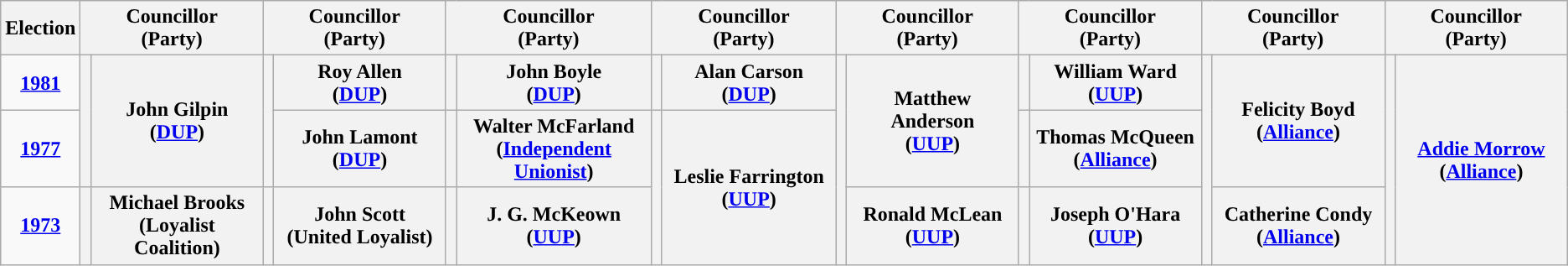<table class="wikitable" style="text-align:center">
<tr>
<th scope="col" width="50">Election</th>
<th scope="col" width="150" colspan = "2">Councillor<br> (Party)</th>
<th scope="col" width="150" colspan = "2">Councillor<br> (Party)</th>
<th scope="col" width="150" colspan = "2">Councillor<br> (Party)</th>
<th scope="col" width="150" colspan = "2">Councillor<br> (Party)</th>
<th scope="col" width="150" colspan = "2">Councillor<br> (Party)</th>
<th scope="col" width="150" colspan = "2">Councillor<br> (Party)</th>
<th scope="col" width="150" colspan = "2">Councillor<br> (Party)</th>
<th scope="col" width="150" colspan = "2">Councillor<br> (Party)</th>
</tr>
<tr>
<td><strong><a href='#'>1981</a></strong></td>
<th rowspan="2" width="1" style="background-color: "></th>
<th rowspan = "2">John Gilpin <br> (<a href='#'>DUP</a>)</th>
<th rowspan="2" width="1" style="background-color: "></th>
<th rowspan = "1">Roy Allen <br> (<a href='#'>DUP</a>)</th>
<th rowspan="1" width="1" style="background-color: "></th>
<th rowspan = "1">John Boyle <br> (<a href='#'>DUP</a>)</th>
<th rowspan="1" width="1" style="background-color: "></th>
<th rowspan = "1">Alan Carson <br> (<a href='#'>DUP</a>)</th>
<th rowspan="3" width="1" style="background-color: "></th>
<th rowspan = "2">Matthew Anderson <br> (<a href='#'>UUP</a>)</th>
<th rowspan="1" width="1" style="background-color: "></th>
<th rowspan = "1">William Ward <br> (<a href='#'>UUP</a>)</th>
<th rowspan="3" width="1" style="background-color: "></th>
<th rowspan = "2">Felicity Boyd <br> (<a href='#'>Alliance</a>)</th>
<th rowspan="3" width="1" style="background-color: "></th>
<th rowspan = "3"><a href='#'>Addie Morrow</a> <br> (<a href='#'>Alliance</a>)</th>
</tr>
<tr>
<td><strong><a href='#'>1977</a></strong></td>
<th rowspan = "1">John Lamont <br> (<a href='#'>DUP</a>)</th>
<th rowspan="1" width="1" style="background-color: "></th>
<th rowspan = "1">Walter McFarland <br> (<a href='#'>Independent Unionist</a>)</th>
<th rowspan="2" width="1" style="background-color: "></th>
<th rowspan = "2">Leslie Farrington <br> (<a href='#'>UUP</a>)</th>
<th rowspan="1" width="1" style="background-color: "></th>
<th rowspan = "1">Thomas McQueen <br> (<a href='#'>Alliance</a>)</th>
</tr>
<tr>
<td><strong><a href='#'>1973</a></strong></td>
<th rowspan="1" width="1" style="background-color: "></th>
<th rowspan = "1">Michael Brooks <br> (Loyalist Coalition)</th>
<th rowspan="1" width="1" style="background-color: "></th>
<th rowspan = "1">John Scott <br> (United Loyalist)</th>
<th rowspan="1" width="1" style="background-color: "></th>
<th rowspan = "1">J. G. McKeown <br> (<a href='#'>UUP</a>)</th>
<th rowspan = "1">Ronald McLean <br> (<a href='#'>UUP</a>)</th>
<th rowspan="1" width="1" style="background-color: "></th>
<th rowspan = "1">Joseph O'Hara <br> (<a href='#'>UUP</a>)</th>
<th rowspan = "1">Catherine Condy <br> (<a href='#'>Alliance</a>)</th>
</tr>
</table>
